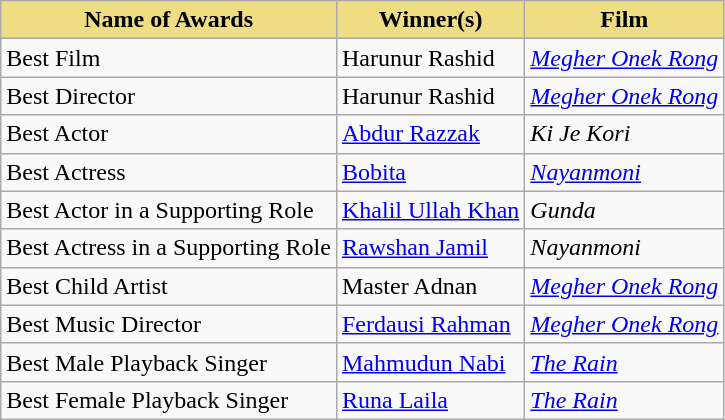<table class="wikitable">
<tr>
<th style="background:#EEDD82;">Name of Awards</th>
<th style="background:#EEDD82;">Winner(s)</th>
<th style="background:#EEDD82;">Film</th>
</tr>
<tr>
<td>Best Film</td>
<td>Harunur Rashid</td>
<td><em><a href='#'>Megher Onek Rong</a></em></td>
</tr>
<tr>
<td>Best Director</td>
<td>Harunur Rashid</td>
<td><em><a href='#'>Megher Onek Rong</a></em></td>
</tr>
<tr>
<td>Best Actor</td>
<td><a href='#'>Abdur Razzak</a></td>
<td><em>Ki Je Kori </em></td>
</tr>
<tr>
<td>Best Actress</td>
<td><a href='#'>Bobita</a></td>
<td><em><a href='#'>Nayanmoni</a></em></td>
</tr>
<tr>
<td>Best Actor in a Supporting Role</td>
<td><a href='#'>Khalil Ullah Khan</a></td>
<td><em>Gunda</em></td>
</tr>
<tr>
<td>Best Actress in a Supporting Role</td>
<td><a href='#'>Rawshan Jamil</a></td>
<td><em>Nayanmoni</em></td>
</tr>
<tr>
<td>Best Child Artist</td>
<td>Master Adnan</td>
<td><em><a href='#'>Megher Onek Rong</a></em></td>
</tr>
<tr>
<td>Best Music Director</td>
<td><a href='#'>Ferdausi Rahman</a></td>
<td><em><a href='#'>Megher Onek Rong</a></em></td>
</tr>
<tr>
<td>Best Male Playback Singer</td>
<td><a href='#'>Mahmudun Nabi</a></td>
<td><em><a href='#'>The Rain</a></em></td>
</tr>
<tr>
<td>Best Female Playback Singer</td>
<td><a href='#'>Runa Laila</a></td>
<td><em><a href='#'>The Rain</a></em></td>
</tr>
</table>
